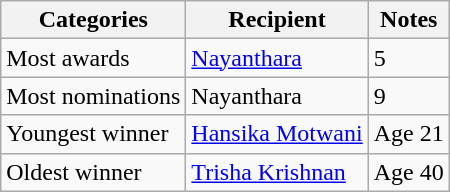<table class="wikitable">
<tr>
<th>Categories</th>
<th>Recipient</th>
<th>Notes</th>
</tr>
<tr>
<td>Most awards</td>
<td><a href='#'>Nayanthara</a></td>
<td>5</td>
</tr>
<tr>
<td>Most nominations</td>
<td>Nayanthara</td>
<td>9</td>
</tr>
<tr>
<td>Youngest winner</td>
<td><a href='#'>Hansika Motwani</a></td>
<td>Age 21</td>
</tr>
<tr>
<td>Oldest winner</td>
<td><a href='#'>Trisha Krishnan</a></td>
<td>Age 40</td>
</tr>
</table>
